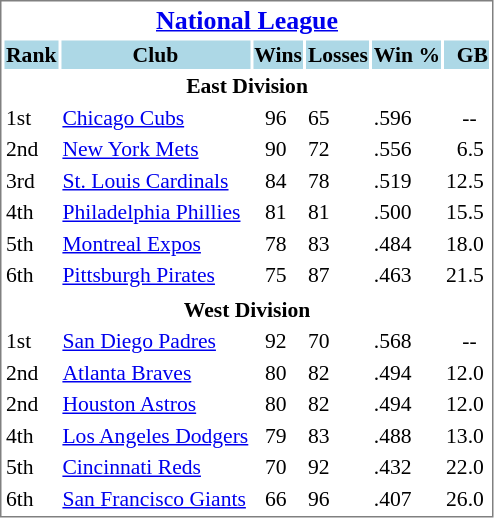<table cellpadding="1" style="width:auto;font-size: 90%; border: 1px solid gray;">
<tr align="center" style="font-size: larger;">
<th colspan=6><a href='#'>National League</a></th>
</tr>
<tr style="background:lightblue;">
<th>Rank</th>
<th>Club</th>
<th>Wins</th>
<th>Losses</th>
<th>Win %</th>
<th>  GB</th>
</tr>
<tr align="center" style="vertical-align: middle;" style="background:lightblue;">
<th colspan=6>East Division</th>
</tr>
<tr>
<td>1st</td>
<td><a href='#'>Chicago Cubs</a></td>
<td>  96</td>
<td>65</td>
<td>.596</td>
<td>   --</td>
</tr>
<tr>
<td>2nd</td>
<td><a href='#'>New York Mets</a></td>
<td>  90</td>
<td>72</td>
<td>.556</td>
<td>  6.5</td>
</tr>
<tr>
<td>3rd</td>
<td><a href='#'>St. Louis Cardinals</a></td>
<td>  84</td>
<td>78</td>
<td>.519</td>
<td>12.5</td>
</tr>
<tr>
<td>4th</td>
<td><a href='#'>Philadelphia Phillies</a></td>
<td>  81</td>
<td>81</td>
<td>.500</td>
<td>15.5</td>
</tr>
<tr>
<td>5th</td>
<td><a href='#'>Montreal Expos</a></td>
<td>  78</td>
<td>83</td>
<td>.484</td>
<td>18.0</td>
</tr>
<tr>
<td>6th</td>
<td><a href='#'>Pittsburgh Pirates</a></td>
<td>  75</td>
<td>87</td>
<td>.463</td>
<td>21.5</td>
</tr>
<tr>
</tr>
<tr align="center" style="vertical-align: middle;" style="background:lightblue;">
<th colspan=6>West Division</th>
</tr>
<tr>
<td>1st</td>
<td><a href='#'>San Diego Padres</a></td>
<td>  92</td>
<td>70</td>
<td>.568</td>
<td>   --</td>
</tr>
<tr>
<td>2nd</td>
<td><a href='#'>Atlanta Braves</a></td>
<td>  80</td>
<td>82</td>
<td>.494</td>
<td>12.0</td>
</tr>
<tr>
<td>2nd</td>
<td><a href='#'>Houston Astros</a></td>
<td>  80</td>
<td>82</td>
<td>.494</td>
<td>12.0</td>
</tr>
<tr>
<td>4th</td>
<td><a href='#'>Los Angeles Dodgers</a></td>
<td>  79</td>
<td>83</td>
<td>.488</td>
<td>13.0</td>
</tr>
<tr>
<td>5th</td>
<td><a href='#'>Cincinnati Reds</a></td>
<td>  70</td>
<td>92</td>
<td>.432</td>
<td>22.0</td>
</tr>
<tr>
<td>6th</td>
<td><a href='#'>San Francisco Giants</a></td>
<td>  66</td>
<td>96</td>
<td>.407</td>
<td>26.0</td>
</tr>
</table>
